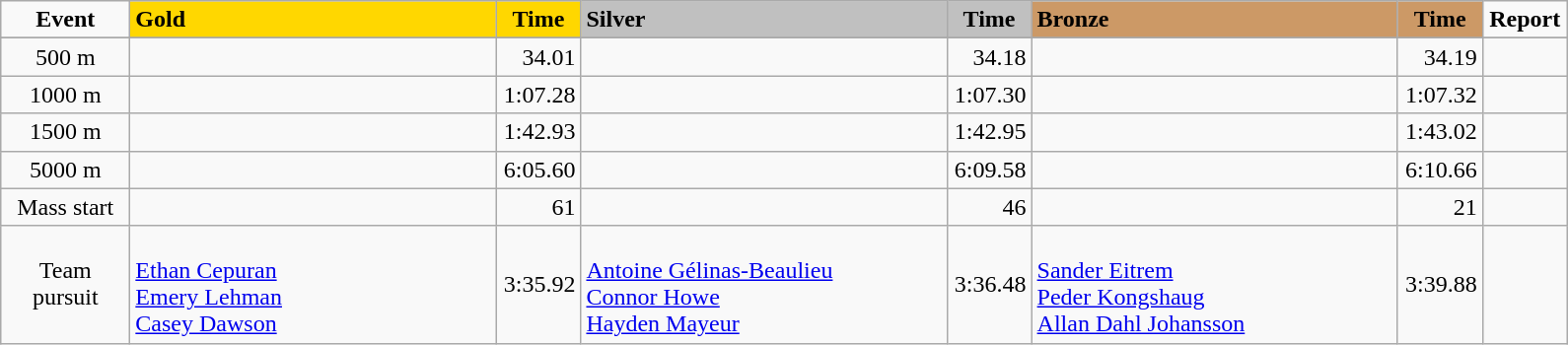<table class="wikitable">
<tr>
<td width="80" align="center"><strong>Event</strong></td>
<td width="240" bgcolor="gold"><strong>Gold</strong></td>
<td width="50" bgcolor="gold" align="center"><strong>Time</strong></td>
<td width="240" bgcolor="silver"><strong>Silver</strong></td>
<td width="50" bgcolor="silver" align="center"><strong>Time</strong></td>
<td width="240" bgcolor="#CC9966"><strong>Bronze</strong></td>
<td width="50" bgcolor="#CC9966" align="center"><strong>Time</strong></td>
<td width="50" align="center"><strong>Report</strong></td>
</tr>
<tr bgcolor="#cccccc">
</tr>
<tr>
<td align="center">500 m</td>
<td></td>
<td align="right">34.01</td>
<td></td>
<td align="right">34.18</td>
<td></td>
<td align="right">34.19</td>
<td align="center"></td>
</tr>
<tr>
<td align="center">1000 m</td>
<td></td>
<td align="right">1:07.28</td>
<td></td>
<td align="right">1:07.30</td>
<td></td>
<td align="right">1:07.32</td>
<td align="center"></td>
</tr>
<tr>
<td align="center">1500 m</td>
<td></td>
<td align="right">1:42.93</td>
<td></td>
<td align="right">1:42.95</td>
<td></td>
<td align="right">1:43.02</td>
<td align="center"></td>
</tr>
<tr>
<td align="center">5000 m</td>
<td></td>
<td align="right">6:05.60</td>
<td></td>
<td align="right">6:09.58</td>
<td></td>
<td align="right">6:10.66</td>
<td align="center"></td>
</tr>
<tr>
<td align="center">Mass start</td>
<td></td>
<td align="right">61</td>
<td></td>
<td align="right">46</td>
<td></td>
<td align="right">21</td>
<td align="center"></td>
</tr>
<tr>
<td align="center">Team pursuit</td>
<td><br><a href='#'>Ethan Cepuran</a><br><a href='#'>Emery Lehman</a><br><a href='#'>Casey Dawson</a></td>
<td align="right">3:35.92</td>
<td><br><a href='#'>Antoine Gélinas-Beaulieu</a><br><a href='#'>Connor Howe</a><br><a href='#'>Hayden Mayeur</a></td>
<td align="right">3:36.48</td>
<td><br><a href='#'>Sander Eitrem</a><br><a href='#'>Peder Kongshaug</a><br><a href='#'>Allan Dahl Johansson</a></td>
<td align="right">3:39.88</td>
<td align="center"></td>
</tr>
</table>
